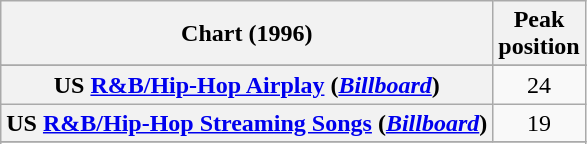<table class="wikitable plainrowheaders sortable" style="text-align:center">
<tr>
<th scope="col">Chart (1996)</th>
<th scope="col">Peak<br>position</th>
</tr>
<tr>
</tr>
<tr>
</tr>
<tr>
</tr>
<tr>
<th scope="row">US <a href='#'>R&B/Hip-Hop Airplay</a> (<em><a href='#'>Billboard</a></em>)</th>
<td>24</td>
</tr>
<tr>
<th scope="row">US <a href='#'>R&B/Hip-Hop Streaming Songs</a> (<em><a href='#'>Billboard</a></em>)</th>
<td>19</td>
</tr>
<tr>
</tr>
<tr>
</tr>
</table>
